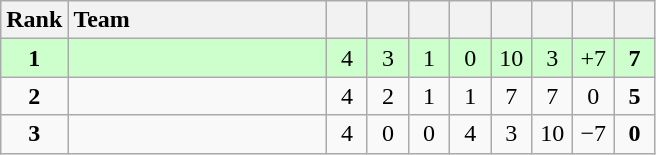<table class="wikitable" style="text-align:center">
<tr>
<th width=30>Rank</th>
<th width=165 style="text-align:left">Team</th>
<th width=20></th>
<th width=20></th>
<th width=20></th>
<th width=20></th>
<th width=20></th>
<th width=20></th>
<th width=20></th>
<th width=20></th>
</tr>
<tr bgcolor="#ccffcc">
<td><strong>1</strong></td>
<td align="left"></td>
<td>4</td>
<td>3</td>
<td>1</td>
<td>0</td>
<td>10</td>
<td>3</td>
<td>+7</td>
<td><strong>7</strong></td>
</tr>
<tr>
<td><strong>2</strong></td>
<td align="left"></td>
<td>4</td>
<td>2</td>
<td>1</td>
<td>1</td>
<td>7</td>
<td>7</td>
<td>0</td>
<td><strong>5</strong></td>
</tr>
<tr>
<td><strong>3</strong></td>
<td align="left"></td>
<td>4</td>
<td>0</td>
<td>0</td>
<td>4</td>
<td>3</td>
<td>10</td>
<td>−7</td>
<td><strong>0</strong></td>
</tr>
</table>
